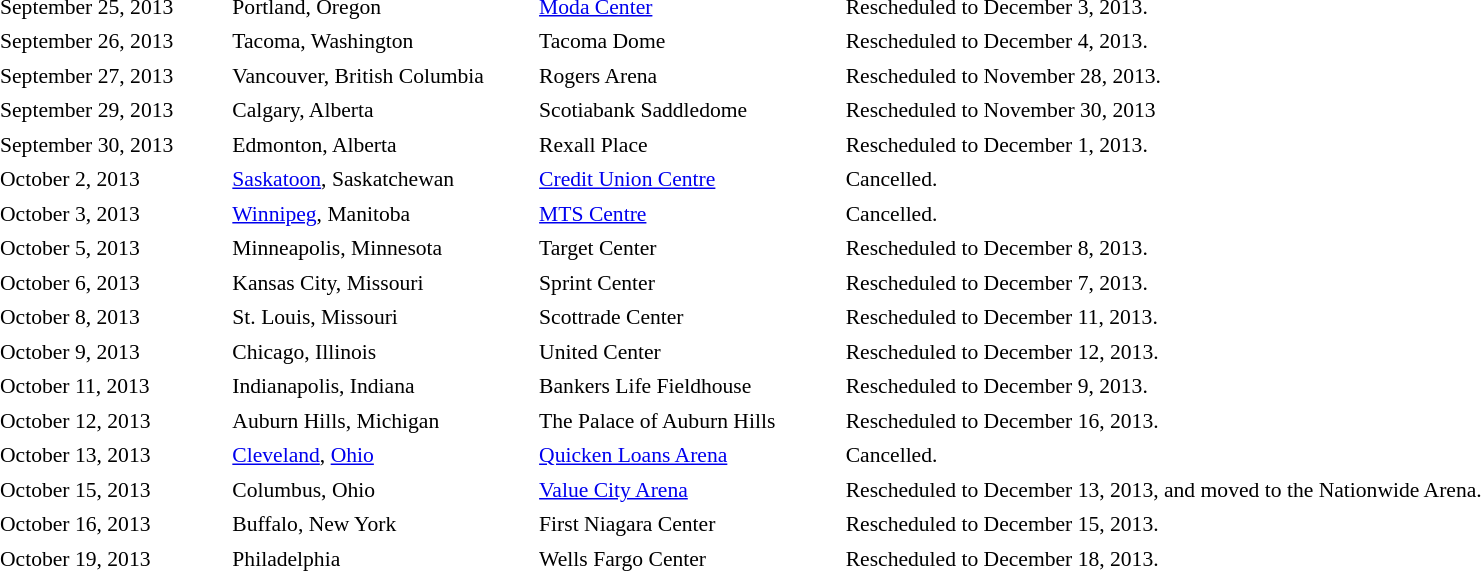<table cellpadding="2" style="border:0 solid darkgrey; font-size:90%">
<tr>
<th style="width:150px;"></th>
<th style="width:200px;"></th>
<th style="width:200px;"></th>
<th style="width:700px;"></th>
</tr>
<tr border="0">
</tr>
<tr>
<td>September 25, 2013</td>
<td>Portland, Oregon</td>
<td><a href='#'>Moda Center</a></td>
<td>Rescheduled to December 3, 2013.</td>
</tr>
<tr>
<td>September 26, 2013</td>
<td>Tacoma, Washington</td>
<td>Tacoma Dome</td>
<td>Rescheduled to December 4, 2013.</td>
</tr>
<tr>
<td>September 27, 2013</td>
<td>Vancouver, British Columbia</td>
<td>Rogers Arena</td>
<td>Rescheduled to November 28, 2013.</td>
</tr>
<tr>
<td>September 29, 2013</td>
<td>Calgary, Alberta</td>
<td>Scotiabank Saddledome</td>
<td>Rescheduled to November 30, 2013</td>
</tr>
<tr>
<td>September 30, 2013</td>
<td>Edmonton, Alberta</td>
<td>Rexall Place</td>
<td>Rescheduled to December 1, 2013.</td>
</tr>
<tr>
<td>October 2, 2013</td>
<td><a href='#'>Saskatoon</a>, Saskatchewan</td>
<td><a href='#'>Credit Union Centre</a></td>
<td>Cancelled.</td>
</tr>
<tr>
<td>October 3, 2013</td>
<td><a href='#'>Winnipeg</a>, Manitoba</td>
<td><a href='#'>MTS Centre</a></td>
<td>Cancelled.</td>
</tr>
<tr>
<td>October 5, 2013</td>
<td>Minneapolis, Minnesota</td>
<td>Target Center</td>
<td>Rescheduled to December 8, 2013.</td>
</tr>
<tr>
<td>October 6, 2013</td>
<td>Kansas City, Missouri</td>
<td>Sprint Center</td>
<td>Rescheduled to December 7, 2013.</td>
</tr>
<tr>
<td>October 8, 2013</td>
<td>St. Louis, Missouri</td>
<td>Scottrade Center</td>
<td>Rescheduled to December 11, 2013.</td>
</tr>
<tr>
<td>October 9, 2013</td>
<td>Chicago, Illinois</td>
<td>United Center</td>
<td>Rescheduled to December 12, 2013.</td>
</tr>
<tr>
<td>October 11, 2013</td>
<td>Indianapolis, Indiana</td>
<td>Bankers Life Fieldhouse</td>
<td>Rescheduled to December 9, 2013.</td>
</tr>
<tr>
<td>October 12, 2013</td>
<td>Auburn Hills, Michigan</td>
<td>The Palace of Auburn Hills</td>
<td>Rescheduled to December 16, 2013.</td>
</tr>
<tr>
<td>October 13, 2013</td>
<td><a href='#'>Cleveland</a>, <a href='#'>Ohio</a></td>
<td><a href='#'>Quicken Loans Arena</a></td>
<td>Cancelled.</td>
</tr>
<tr>
<td>October 15, 2013</td>
<td>Columbus, Ohio</td>
<td><a href='#'>Value City Arena</a></td>
<td>Rescheduled to December 13, 2013, and moved to the Nationwide Arena.</td>
</tr>
<tr>
<td>October 16, 2013</td>
<td>Buffalo, New York</td>
<td>First Niagara Center</td>
<td>Rescheduled to December 15, 2013.</td>
</tr>
<tr>
<td>October 19, 2013</td>
<td>Philadelphia</td>
<td>Wells Fargo Center</td>
<td>Rescheduled to December 18, 2013.</td>
</tr>
<tr>
</tr>
</table>
